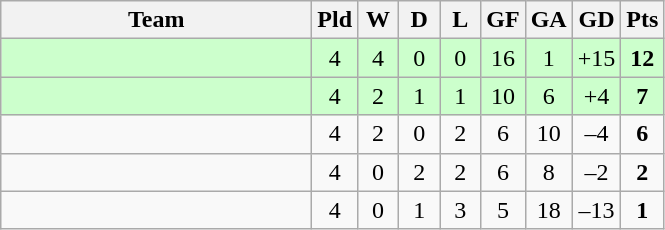<table class="wikitable" style="text-align: center;">
<tr>
<th width=200>Team</th>
<th width=20 abbr="Played">Pld</th>
<th width=20 abbr="Won">W</th>
<th width=20 abbr="Drawn">D</th>
<th width=20 abbr="Lost">L</th>
<th width=20 abbr="Goals for">GF</th>
<th width=20 abbr="Goals against">GA</th>
<th width=20 abbr="Goal difference">GD</th>
<th width=20 abbr="Points">Pts</th>
</tr>
<tr style="background:#ccffcc;">
<td style="text-align:left;"></td>
<td>4</td>
<td>4</td>
<td>0</td>
<td>0</td>
<td>16</td>
<td>1</td>
<td>+15</td>
<td><strong>12</strong></td>
</tr>
<tr bgcolor=#ccffcc align=center>
<td style="text-align:left;"></td>
<td>4</td>
<td>2</td>
<td>1</td>
<td>1</td>
<td>10</td>
<td>6</td>
<td>+4</td>
<td><strong>7</strong></td>
</tr>
<tr align=center>
<td style="text-align:left;"></td>
<td>4</td>
<td>2</td>
<td>0</td>
<td>2</td>
<td>6</td>
<td>10</td>
<td>–4</td>
<td><strong>6</strong></td>
</tr>
<tr align=center>
<td style="text-align:left;"></td>
<td>4</td>
<td>0</td>
<td>2</td>
<td>2</td>
<td>6</td>
<td>8</td>
<td>–2</td>
<td><strong>2</strong></td>
</tr>
<tr align=center>
<td style="text-align:left;"></td>
<td>4</td>
<td>0</td>
<td>1</td>
<td>3</td>
<td>5</td>
<td>18</td>
<td>–13</td>
<td><strong>1</strong></td>
</tr>
</table>
